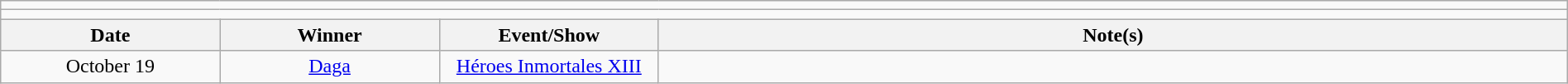<table class="wikitable" style="text-align:center; width:100%;">
<tr>
<td colspan="4"></td>
</tr>
<tr>
<td colspan="4"><strong></strong></td>
</tr>
<tr>
<th width=14%>Date</th>
<th width=14%>Winner</th>
<th width=14%>Event/Show</th>
<th width=58%>Note(s)</th>
</tr>
<tr>
<td>October 19</td>
<td><a href='#'>Daga</a></td>
<td><a href='#'>Héroes Inmortales XIII</a></td>
<td></td>
</tr>
</table>
